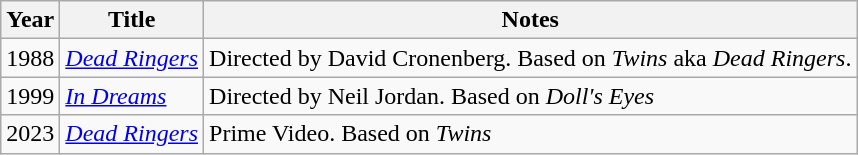<table class="wikitable">
<tr>
<th>Year</th>
<th>Title</th>
<th>Notes</th>
</tr>
<tr>
<td>1988</td>
<td><em><a href='#'>Dead Ringers</a></em></td>
<td>Directed by David Cronenberg. Based on <em>Twins</em> aka <em>Dead Ringers</em>.</td>
</tr>
<tr>
<td>1999</td>
<td><em><a href='#'>In Dreams</a></em></td>
<td>Directed by Neil Jordan. Based on <em>Doll's Eyes</em></td>
</tr>
<tr>
<td>2023</td>
<td><em><a href='#'>Dead Ringers</a></em></td>
<td>Prime Video. Based on <em>Twins</em></td>
</tr>
</table>
